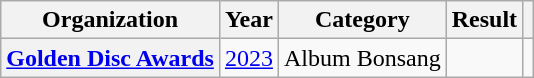<table class="wikitable plainrowheaders">
<tr>
<th>Organization</th>
<th>Year</th>
<th>Category</th>
<th>Result</th>
<th class="unsortable"></th>
</tr>
<tr>
<th scope="row"><a href='#'>Golden Disc Awards</a></th>
<td style="text-align:center"><a href='#'>2023</a></td>
<td>Album Bonsang</td>
<td></td>
<td style="text-align:center"></td>
</tr>
</table>
